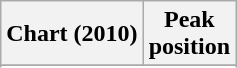<table class="wikitable sortable">
<tr>
<th>Chart (2010)</th>
<th>Peak<br>position</th>
</tr>
<tr>
</tr>
<tr>
</tr>
<tr>
</tr>
<tr>
</tr>
<tr>
</tr>
</table>
